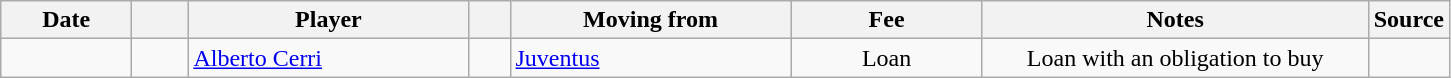<table class="wikitable sortable">
<tr>
<th style="width:80px;">Date</th>
<th style="width:30px;"></th>
<th style="width:180px;">Player</th>
<th style="width:20px;"></th>
<th style="width:180px;">Moving from</th>
<th style="width:120px;" class="unsortable">Fee</th>
<th style="width:250px;" class="unsortable">Notes</th>
<th style="width:20px;">Source</th>
</tr>
<tr>
<td></td>
<td align=center></td>
<td> <a href='#'>Alberto Cerri</a></td>
<td align=center></td>
<td> <a href='#'>Juventus</a></td>
<td align=center>Loan</td>
<td align=center>Loan with an obligation to buy</td>
<td></td>
</tr>
</table>
